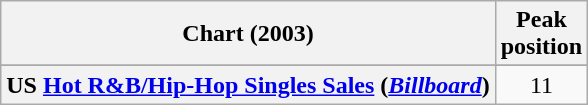<table class="wikitable sortable plainrowheaders" style="text-align:center">
<tr>
<th scope="col">Chart (2003)</th>
<th scope="col">Peak<br>position</th>
</tr>
<tr>
</tr>
<tr>
</tr>
<tr>
</tr>
<tr>
<th scope="row">US <a href='#'>Hot R&B/Hip-Hop Singles Sales</a> (<em><a href='#'>Billboard</a></em>)</th>
<td>11</td>
</tr>
</table>
